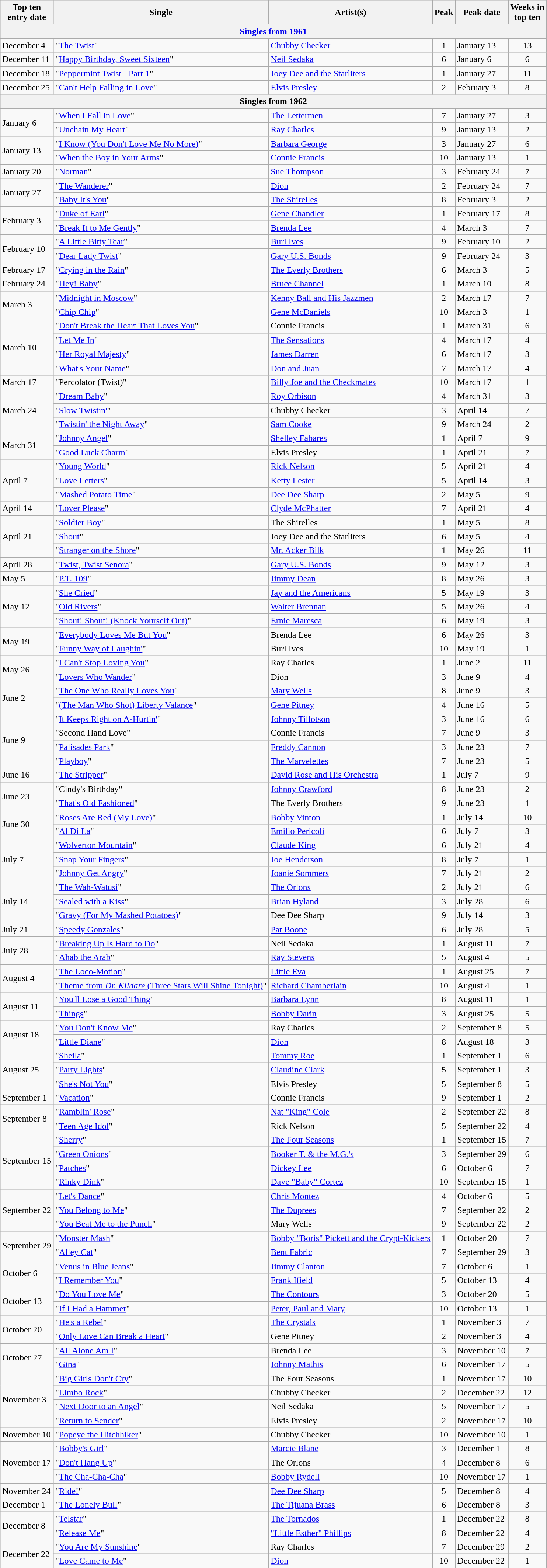<table class="plainrowheaders sortable wikitable">
<tr>
<th>Top ten<br>entry date</th>
<th>Single</th>
<th>Artist(s)</th>
<th>Peak</th>
<th>Peak date</th>
<th data-sort-type="number">Weeks in<br>top ten</th>
</tr>
<tr>
<th colspan=6><a href='#'>Singles from 1961</a></th>
</tr>
<tr>
<td>December 4</td>
<td>"<a href='#'>The Twist</a>"</td>
<td><a href='#'>Chubby Checker</a></td>
<td align=center>1</td>
<td>January 13</td>
<td align=center>13</td>
</tr>
<tr>
<td>December 11</td>
<td>"<a href='#'>Happy Birthday, Sweet Sixteen</a>"</td>
<td><a href='#'>Neil Sedaka</a></td>
<td align=center>6</td>
<td>January 6</td>
<td align=center>6</td>
</tr>
<tr>
<td>December 18</td>
<td>"<a href='#'>Peppermint Twist - Part 1</a>"</td>
<td><a href='#'>Joey Dee and the Starliters</a></td>
<td align=center>1</td>
<td>January 27</td>
<td align=center>11</td>
</tr>
<tr>
<td>December 25</td>
<td>"<a href='#'>Can't Help Falling in Love</a>"</td>
<td><a href='#'>Elvis Presley</a></td>
<td align=center>2</td>
<td>February 3</td>
<td align=center>8</td>
</tr>
<tr>
<th colspan=6>Singles from 1962</th>
</tr>
<tr>
<td rowspan="2">January 6</td>
<td>"<a href='#'>When I Fall in Love</a>"</td>
<td><a href='#'>The Lettermen</a></td>
<td align=center>7</td>
<td>January 27</td>
<td align=center>3</td>
</tr>
<tr>
<td>"<a href='#'>Unchain My Heart</a>"</td>
<td><a href='#'>Ray Charles</a></td>
<td align=center>9</td>
<td>January 13</td>
<td align=center>2</td>
</tr>
<tr>
<td rowspan="2">January 13</td>
<td>"<a href='#'>I Know (You Don't Love Me No More)</a>"</td>
<td><a href='#'>Barbara George</a></td>
<td align=center>3</td>
<td>January 27</td>
<td align=center>6</td>
</tr>
<tr>
<td>"<a href='#'>When the Boy in Your Arms</a>"</td>
<td><a href='#'>Connie Francis</a></td>
<td align=center>10</td>
<td>January 13</td>
<td align=center>1</td>
</tr>
<tr>
<td>January 20</td>
<td>"<a href='#'>Norman</a>"</td>
<td><a href='#'>Sue Thompson</a></td>
<td align=center>3</td>
<td>February 24</td>
<td align=center>7</td>
</tr>
<tr>
<td rowspan="2">January 27</td>
<td>"<a href='#'>The Wanderer</a>"</td>
<td><a href='#'>Dion</a></td>
<td align=center>2</td>
<td>February 24</td>
<td align=center>7</td>
</tr>
<tr>
<td>"<a href='#'>Baby It's You</a>"</td>
<td><a href='#'>The Shirelles</a></td>
<td align=center>8</td>
<td>February 3</td>
<td align=center>2</td>
</tr>
<tr>
<td rowspan="2">February 3</td>
<td>"<a href='#'>Duke of Earl</a>"</td>
<td><a href='#'>Gene Chandler</a></td>
<td align=center>1</td>
<td>February 17</td>
<td align=center>8</td>
</tr>
<tr>
<td>"<a href='#'>Break It to Me Gently</a>"</td>
<td><a href='#'>Brenda Lee</a></td>
<td align=center>4</td>
<td>March 3</td>
<td align=center>7</td>
</tr>
<tr>
<td rowspan="2">February 10</td>
<td>"<a href='#'>A Little Bitty Tear</a>"</td>
<td><a href='#'>Burl Ives</a></td>
<td align=center>9</td>
<td>February 10</td>
<td align=center>2</td>
</tr>
<tr>
<td>"<a href='#'>Dear Lady Twist</a>"</td>
<td><a href='#'>Gary U.S. Bonds</a></td>
<td align=center>9</td>
<td>February 24</td>
<td align=center>3</td>
</tr>
<tr>
<td>February 17</td>
<td>"<a href='#'>Crying in the Rain</a>"</td>
<td><a href='#'>The Everly Brothers</a></td>
<td align=center>6</td>
<td>March 3</td>
<td align=center>5</td>
</tr>
<tr>
<td>February 24</td>
<td>"<a href='#'>Hey! Baby</a>"</td>
<td><a href='#'>Bruce Channel</a></td>
<td align=center>1</td>
<td>March 10</td>
<td align=center>8</td>
</tr>
<tr>
<td rowspan="2">March 3</td>
<td>"<a href='#'>Midnight in Moscow</a>"</td>
<td><a href='#'>Kenny Ball and His Jazzmen</a></td>
<td align=center>2</td>
<td>March 17</td>
<td align=center>7</td>
</tr>
<tr>
<td>"<a href='#'>Chip Chip</a>"</td>
<td><a href='#'>Gene McDaniels</a></td>
<td align=center>10</td>
<td>March 3</td>
<td align=center>1</td>
</tr>
<tr>
<td rowspan="4">March 10</td>
<td>"<a href='#'>Don't Break the Heart That Loves You</a>"</td>
<td>Connie Francis</td>
<td align=center>1</td>
<td>March 31</td>
<td align=center>6</td>
</tr>
<tr>
<td>"<a href='#'>Let Me In</a>"</td>
<td><a href='#'>The Sensations</a></td>
<td align=center>4</td>
<td>March 17</td>
<td align=center>4</td>
</tr>
<tr>
<td>"<a href='#'>Her Royal Majesty</a>"</td>
<td><a href='#'>James Darren</a></td>
<td align=center>6</td>
<td>March 17</td>
<td align=center>3</td>
</tr>
<tr>
<td>"<a href='#'>What's Your Name</a>"</td>
<td><a href='#'>Don and Juan</a></td>
<td align=center>7</td>
<td>March 17</td>
<td align=center>4</td>
</tr>
<tr>
<td>March 17</td>
<td>"Percolator (Twist)"</td>
<td><a href='#'>Billy Joe and the Checkmates</a></td>
<td align=center>10</td>
<td>March 17</td>
<td align=center>1</td>
</tr>
<tr>
<td rowspan="3">March 24</td>
<td>"<a href='#'>Dream Baby</a>"</td>
<td><a href='#'>Roy Orbison</a></td>
<td align=center>4</td>
<td>March 31</td>
<td align=center>3</td>
</tr>
<tr>
<td>"<a href='#'>Slow Twistin'</a>"</td>
<td>Chubby Checker</td>
<td align=center>3</td>
<td>April 14</td>
<td align=center>7</td>
</tr>
<tr>
<td>"<a href='#'>Twistin' the Night Away</a>"</td>
<td><a href='#'>Sam Cooke</a></td>
<td align=center>9</td>
<td>March 24</td>
<td align=center>2</td>
</tr>
<tr>
<td rowspan="2">March 31</td>
<td>"<a href='#'>Johnny Angel</a>"</td>
<td><a href='#'>Shelley Fabares</a></td>
<td align=center>1</td>
<td>April 7</td>
<td align=center>9</td>
</tr>
<tr>
<td>"<a href='#'>Good Luck Charm</a>"</td>
<td>Elvis Presley</td>
<td align=center>1</td>
<td>April 21</td>
<td align=center>7</td>
</tr>
<tr>
<td rowspan="3">April 7</td>
<td>"<a href='#'>Young World</a>"</td>
<td><a href='#'>Rick Nelson</a></td>
<td align=center>5</td>
<td>April 21</td>
<td align=center>4</td>
</tr>
<tr>
<td>"<a href='#'>Love Letters</a>"</td>
<td><a href='#'>Ketty Lester</a></td>
<td align=center>5</td>
<td>April 14</td>
<td align=center>3</td>
</tr>
<tr>
<td>"<a href='#'>Mashed Potato Time</a>"</td>
<td><a href='#'>Dee Dee Sharp</a></td>
<td align=center>2</td>
<td>May 5</td>
<td align=center>9</td>
</tr>
<tr>
<td>April 14</td>
<td>"<a href='#'>Lover Please</a>"</td>
<td><a href='#'>Clyde McPhatter</a></td>
<td align=center>7</td>
<td>April 21</td>
<td align=center>4</td>
</tr>
<tr>
<td rowspan="3">April 21</td>
<td>"<a href='#'>Soldier Boy</a>"</td>
<td>The Shirelles</td>
<td align=center>1</td>
<td>May 5</td>
<td align=center>8</td>
</tr>
<tr>
<td>"<a href='#'>Shout</a>"</td>
<td>Joey Dee and the Starliters</td>
<td align=center>6</td>
<td>May 5</td>
<td align=center>4</td>
</tr>
<tr>
<td>"<a href='#'>Stranger on the Shore</a>"</td>
<td><a href='#'>Mr. Acker Bilk</a></td>
<td align=center>1</td>
<td>May 26</td>
<td align=center>11</td>
</tr>
<tr>
<td>April 28</td>
<td>"<a href='#'>Twist, Twist Senora</a>"</td>
<td><a href='#'>Gary U.S. Bonds</a></td>
<td align=center>9</td>
<td>May 12</td>
<td align=center>3</td>
</tr>
<tr>
<td>May 5</td>
<td>"<a href='#'>P.T. 109</a>"</td>
<td><a href='#'>Jimmy Dean</a></td>
<td align=center>8</td>
<td>May 26</td>
<td align=center>3</td>
</tr>
<tr>
<td rowspan="3">May 12</td>
<td>"<a href='#'>She Cried</a>"</td>
<td><a href='#'>Jay and the Americans</a></td>
<td align=center>5</td>
<td>May 19</td>
<td align=center>3</td>
</tr>
<tr>
<td>"<a href='#'>Old Rivers</a>"</td>
<td><a href='#'>Walter Brennan</a></td>
<td align=center>5</td>
<td>May 26</td>
<td align=center>4</td>
</tr>
<tr>
<td>"<a href='#'>Shout! Shout! (Knock Yourself Out)</a>"</td>
<td><a href='#'>Ernie Maresca</a></td>
<td align=center>6</td>
<td>May 19</td>
<td align=center>3</td>
</tr>
<tr>
<td rowspan="2">May 19</td>
<td>"<a href='#'>Everybody Loves Me But You</a>"</td>
<td>Brenda Lee</td>
<td align=center>6</td>
<td>May 26</td>
<td align=center>3</td>
</tr>
<tr>
<td>"<a href='#'>Funny Way of Laughin'</a>"</td>
<td>Burl Ives</td>
<td align=center>10</td>
<td>May 19</td>
<td align=center>1</td>
</tr>
<tr>
<td rowspan="2">May 26</td>
<td>"<a href='#'>I Can't Stop Loving You</a>"</td>
<td>Ray Charles</td>
<td align=center>1</td>
<td>June 2</td>
<td align=center>11</td>
</tr>
<tr>
<td>"<a href='#'>Lovers Who Wander</a>"</td>
<td Dion DiMucci>Dion</td>
<td align=center>3</td>
<td>June 9</td>
<td align=center>4</td>
</tr>
<tr>
<td rowspan="2">June 2</td>
<td>"<a href='#'>The One Who Really Loves You</a>"</td>
<td><a href='#'>Mary Wells</a></td>
<td align=center>8</td>
<td>June 9</td>
<td align=center>3</td>
</tr>
<tr>
<td>"<a href='#'>(The Man Who Shot) Liberty Valance</a>"</td>
<td><a href='#'>Gene Pitney</a></td>
<td align=center>4</td>
<td>June 16</td>
<td align=center>5</td>
</tr>
<tr>
<td rowspan="4">June 9</td>
<td>"<a href='#'>It Keeps Right on A-Hurtin'</a>"</td>
<td><a href='#'>Johnny Tillotson</a></td>
<td align=center>3</td>
<td>June 16</td>
<td align=center>6</td>
</tr>
<tr>
<td>"Second Hand Love"</td>
<td>Connie Francis</td>
<td align=center>7</td>
<td>June 9</td>
<td align=center>3</td>
</tr>
<tr>
<td>"<a href='#'>Palisades Park</a>"</td>
<td><a href='#'>Freddy Cannon</a></td>
<td align=center>3</td>
<td>June 23</td>
<td align=center>7</td>
</tr>
<tr>
<td>"<a href='#'>Playboy</a>"</td>
<td><a href='#'>The Marvelettes</a></td>
<td align=center>7</td>
<td>June 23</td>
<td align=center>5</td>
</tr>
<tr>
<td>June 16</td>
<td>"<a href='#'>The Stripper</a>"</td>
<td><a href='#'>David Rose and His Orchestra</a></td>
<td align=center>1</td>
<td>July 7</td>
<td align=center>9</td>
</tr>
<tr>
<td rowspan="2">June 23</td>
<td>"Cindy's Birthday"</td>
<td><a href='#'>Johnny Crawford</a></td>
<td align=center>8</td>
<td>June 23</td>
<td align=center>2</td>
</tr>
<tr>
<td>"<a href='#'>That's Old Fashioned</a>"</td>
<td>The Everly Brothers</td>
<td align=center>9</td>
<td>June 23</td>
<td align=center>1</td>
</tr>
<tr>
<td rowspan="2">June 30</td>
<td>"<a href='#'>Roses Are Red (My Love)</a>"</td>
<td><a href='#'>Bobby Vinton</a></td>
<td align=center>1</td>
<td>July 14</td>
<td align=center>10</td>
</tr>
<tr>
<td>"<a href='#'>Al Di La</a>"</td>
<td><a href='#'>Emilio Pericoli</a></td>
<td align=center>6</td>
<td>July 7</td>
<td align=center>3</td>
</tr>
<tr>
<td rowspan="3">July 7</td>
<td>"<a href='#'>Wolverton Mountain</a>"</td>
<td><a href='#'>Claude King</a></td>
<td align=center>6</td>
<td>July 21</td>
<td align=center>4</td>
</tr>
<tr>
<td>"<a href='#'>Snap Your Fingers</a>"</td>
<td><a href='#'>Joe Henderson</a></td>
<td align=center>8</td>
<td>July 7</td>
<td align=center>1</td>
</tr>
<tr>
<td>"<a href='#'>Johnny Get Angry</a>"</td>
<td><a href='#'>Joanie Sommers</a></td>
<td align=center>7</td>
<td>July 21</td>
<td align=center>2</td>
</tr>
<tr>
<td rowspan="3">July 14</td>
<td>"<a href='#'>The Wah-Watusi</a>"</td>
<td><a href='#'>The Orlons</a></td>
<td align=center>2</td>
<td>July 21</td>
<td align=center>6</td>
</tr>
<tr>
<td>"<a href='#'>Sealed with a Kiss</a>"</td>
<td><a href='#'>Brian Hyland</a></td>
<td align=center>3</td>
<td>July 28</td>
<td align=center>6</td>
</tr>
<tr>
<td>"<a href='#'>Gravy (For My Mashed Potatoes)</a>"</td>
<td>Dee Dee Sharp</td>
<td align=center>9</td>
<td>July 14</td>
<td align=center>3</td>
</tr>
<tr>
<td>July 21</td>
<td>"<a href='#'>Speedy Gonzales</a>"</td>
<td><a href='#'>Pat Boone</a></td>
<td align=center>6</td>
<td>July 28</td>
<td align=center>5</td>
</tr>
<tr>
<td rowspan="2">July 28</td>
<td>"<a href='#'>Breaking Up Is Hard to Do</a>"</td>
<td>Neil Sedaka</td>
<td align=center>1</td>
<td>August 11</td>
<td align=center>7</td>
</tr>
<tr>
<td>"<a href='#'>Ahab the Arab</a>"</td>
<td><a href='#'>Ray Stevens</a></td>
<td align=center>5</td>
<td>August 4</td>
<td align=center>5</td>
</tr>
<tr>
<td rowspan="2">August 4</td>
<td>"<a href='#'>The Loco-Motion</a>"</td>
<td><a href='#'>Little Eva</a></td>
<td align=center>1</td>
<td>August 25</td>
<td align=center>7</td>
</tr>
<tr>
<td>"<a href='#'>Theme from <em>Dr. Kildare</em> (Three Stars Will Shine Tonight)</a>"</td>
<td><a href='#'>Richard Chamberlain</a></td>
<td align=center>10</td>
<td>August 4</td>
<td align=center>1</td>
</tr>
<tr>
<td rowspan="2">August 11</td>
<td>"<a href='#'>You'll Lose a Good Thing</a>"</td>
<td><a href='#'>Barbara Lynn</a></td>
<td align=center>8</td>
<td>August 11</td>
<td align=center>1</td>
</tr>
<tr>
<td>"<a href='#'>Things</a>"</td>
<td><a href='#'>Bobby Darin</a></td>
<td align=center>3</td>
<td>August 25</td>
<td align=center>5</td>
</tr>
<tr>
<td rowspan="2">August 18</td>
<td>"<a href='#'>You Don't Know Me</a>"</td>
<td>Ray Charles</td>
<td align=center>2</td>
<td>September 8</td>
<td align=center>5</td>
</tr>
<tr>
<td>"<a href='#'>Little Diane</a>"</td>
<td><a href='#'>Dion</a></td>
<td align=center>8</td>
<td>August 18</td>
<td align=center>3</td>
</tr>
<tr>
<td rowspan="3">August 25</td>
<td>"<a href='#'>Sheila</a>"</td>
<td><a href='#'>Tommy Roe</a></td>
<td align=center>1</td>
<td>September 1</td>
<td align=center>6</td>
</tr>
<tr>
<td>"<a href='#'>Party Lights</a>"</td>
<td><a href='#'>Claudine Clark</a></td>
<td align=center>5</td>
<td>September 1</td>
<td align=center>3</td>
</tr>
<tr>
<td>"<a href='#'>She's Not You</a>"</td>
<td>Elvis Presley</td>
<td align=center>5</td>
<td>September 8</td>
<td align=center>5</td>
</tr>
<tr>
<td>September 1</td>
<td>"<a href='#'>Vacation</a>"</td>
<td>Connie Francis</td>
<td align=center>9</td>
<td>September 1</td>
<td align=center>2</td>
</tr>
<tr>
<td rowspan="2">September 8</td>
<td>"<a href='#'>Ramblin' Rose</a>"</td>
<td><a href='#'>Nat "King" Cole</a></td>
<td align=center>2</td>
<td>September 22</td>
<td align=center>8</td>
</tr>
<tr>
<td>"<a href='#'>Teen Age Idol</a>"</td>
<td Ricky Nelson>Rick Nelson</td>
<td align=center>5</td>
<td>September 22</td>
<td align=center>4</td>
</tr>
<tr>
<td rowspan="4">September 15</td>
<td>"<a href='#'>Sherry</a>"</td>
<td><a href='#'>The Four Seasons</a></td>
<td align=center>1</td>
<td>September 15</td>
<td align=center>7</td>
</tr>
<tr>
<td>"<a href='#'>Green Onions</a>"</td>
<td><a href='#'>Booker T. & the M.G.'s</a></td>
<td align=center>3</td>
<td>September 29</td>
<td align=center>6</td>
</tr>
<tr>
<td>"<a href='#'>Patches</a>"</td>
<td><a href='#'>Dickey Lee</a></td>
<td align=center>6</td>
<td>October 6</td>
<td align=center>7</td>
</tr>
<tr>
<td>"<a href='#'>Rinky Dink</a>"</td>
<td><a href='#'>Dave "Baby" Cortez</a></td>
<td align=center>10</td>
<td>September 15</td>
<td align=center>1</td>
</tr>
<tr>
<td rowspan="3">September 22</td>
<td>"<a href='#'>Let's Dance</a>"</td>
<td><a href='#'>Chris Montez</a></td>
<td align=center>4</td>
<td>October 6</td>
<td align=center>5</td>
</tr>
<tr>
<td>"<a href='#'>You Belong to Me</a>"</td>
<td><a href='#'>The Duprees</a></td>
<td align=center>7</td>
<td>September 22</td>
<td align=center>2</td>
</tr>
<tr>
<td>"<a href='#'>You Beat Me to the Punch</a>"</td>
<td>Mary Wells</td>
<td align=center>9</td>
<td>September 22</td>
<td align=center>2</td>
</tr>
<tr>
<td rowspan="2">September 29</td>
<td>"<a href='#'>Monster Mash</a>"</td>
<td><a href='#'>Bobby "Boris" Pickett and the Crypt-Kickers</a></td>
<td align=center>1</td>
<td>October 20</td>
<td align=center>7</td>
</tr>
<tr>
<td>"<a href='#'>Alley Cat</a>"</td>
<td><a href='#'>Bent Fabric</a></td>
<td align=center>7</td>
<td>September 29</td>
<td align=center>3</td>
</tr>
<tr>
<td rowspan="2">October 6</td>
<td>"<a href='#'>Venus in Blue Jeans</a>"</td>
<td><a href='#'>Jimmy Clanton</a></td>
<td align=center>7</td>
<td>October 6</td>
<td align=center>1</td>
</tr>
<tr>
<td>"<a href='#'>I Remember You</a>"</td>
<td><a href='#'>Frank Ifield</a></td>
<td align=center>5</td>
<td>October 13</td>
<td align=center>4</td>
</tr>
<tr>
<td rowspan="2">October 13</td>
<td>"<a href='#'>Do You Love Me</a>"</td>
<td><a href='#'>The Contours</a></td>
<td align=center>3</td>
<td>October 20</td>
<td align=center>5</td>
</tr>
<tr>
<td>"<a href='#'>If I Had a Hammer</a>"</td>
<td><a href='#'>Peter, Paul and Mary</a></td>
<td align=center>10</td>
<td>October 13</td>
<td align=center>1</td>
</tr>
<tr>
<td rowspan="2">October 20</td>
<td>"<a href='#'>He's a Rebel</a>"</td>
<td><a href='#'>The Crystals</a></td>
<td align=center>1</td>
<td>November 3</td>
<td align=center>7</td>
</tr>
<tr>
<td>"<a href='#'>Only Love Can Break a Heart</a>"</td>
<td>Gene Pitney</td>
<td align=center>2</td>
<td>November 3</td>
<td align=center>4</td>
</tr>
<tr>
<td rowspan="2">October 27</td>
<td>"<a href='#'>All Alone Am I</a>"</td>
<td>Brenda Lee</td>
<td align=center>3</td>
<td>November 10</td>
<td align=center>7</td>
</tr>
<tr>
<td>"<a href='#'>Gina</a>"</td>
<td><a href='#'>Johnny Mathis</a></td>
<td align=center>6</td>
<td>November 17</td>
<td align=center>5</td>
</tr>
<tr>
<td rowspan="4">November 3</td>
<td>"<a href='#'>Big Girls Don't Cry</a>"</td>
<td>The Four Seasons</td>
<td align=center>1</td>
<td>November 17</td>
<td align=center>10</td>
</tr>
<tr>
<td>"<a href='#'>Limbo Rock</a>"</td>
<td>Chubby Checker</td>
<td align=center>2</td>
<td>December 22</td>
<td align=center>12</td>
</tr>
<tr>
<td>"<a href='#'>Next Door to an Angel</a>"</td>
<td>Neil Sedaka</td>
<td align=center>5</td>
<td>November 17</td>
<td align=center>5</td>
</tr>
<tr>
<td>"<a href='#'>Return to Sender</a>"</td>
<td>Elvis Presley</td>
<td align=center>2</td>
<td>November 17</td>
<td align=center>10</td>
</tr>
<tr>
<td>November 10</td>
<td>"<a href='#'>Popeye the Hitchhiker</a>"</td>
<td>Chubby Checker</td>
<td align=center>10</td>
<td>November 10</td>
<td align=center>1</td>
</tr>
<tr>
<td rowspan="3">November 17</td>
<td>"<a href='#'>Bobby's Girl</a>"</td>
<td><a href='#'>Marcie Blane</a></td>
<td align=center>3</td>
<td>December 1</td>
<td align=center>8</td>
</tr>
<tr>
<td>"<a href='#'>Don't Hang Up</a>"</td>
<td>The Orlons</td>
<td align=center>4</td>
<td>December 8</td>
<td align=center>6</td>
</tr>
<tr>
<td>"<a href='#'>The Cha-Cha-Cha</a>"</td>
<td><a href='#'>Bobby Rydell</a></td>
<td align=center>10</td>
<td>November 17</td>
<td align=center>1</td>
</tr>
<tr>
<td>November 24</td>
<td>"<a href='#'>Ride!</a>"</td>
<td><a href='#'>Dee Dee Sharp</a></td>
<td align=center>5</td>
<td>December 8</td>
<td align=center>4</td>
</tr>
<tr>
<td>December 1</td>
<td>"<a href='#'>The Lonely Bull</a>"</td>
<td><a href='#'>The Tijuana Brass</a></td>
<td align=center>6</td>
<td>December 8</td>
<td align=center>3</td>
</tr>
<tr>
<td rowspan="2">December 8</td>
<td>"<a href='#'>Telstar</a>"</td>
<td><a href='#'>The Tornados</a></td>
<td align=center>1</td>
<td>December 22</td>
<td align=center>8</td>
</tr>
<tr>
<td>"<a href='#'>Release Me</a>"</td>
<td><a href='#'>"Little Esther" Phillips</a></td>
<td align=center>8</td>
<td>December 22</td>
<td align=center>4</td>
</tr>
<tr>
<td rowspan="2">December 22</td>
<td>"<a href='#'>You Are My Sunshine</a>"</td>
<td>Ray Charles</td>
<td align=center>7</td>
<td>December 29</td>
<td align=center>2</td>
</tr>
<tr>
<td>"<a href='#'>Love Came to Me</a>"</td>
<td><a href='#'>Dion</a></td>
<td align=center>10</td>
<td>December 22</td>
<td align=center>1</td>
</tr>
</table>
